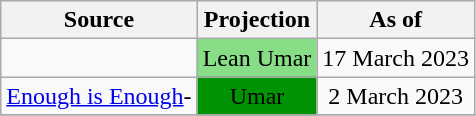<table class="wikitable" style="text-align:center">
<tr>
<th>Source</th>
<th colspan=2>Projection</th>
<th>As of</th>
</tr>
<tr>
<td align="left"></td>
<td colspan=2 bgcolor=#87de87>Lean Umar</td>
<td>17 March 2023</td>
</tr>
<tr>
<td align="left"><a href='#'>Enough is Enough</a>-<br></td>
<td colspan=2 bgcolor=#009404>Umar</td>
<td>2 March 2023</td>
</tr>
<tr>
</tr>
</table>
